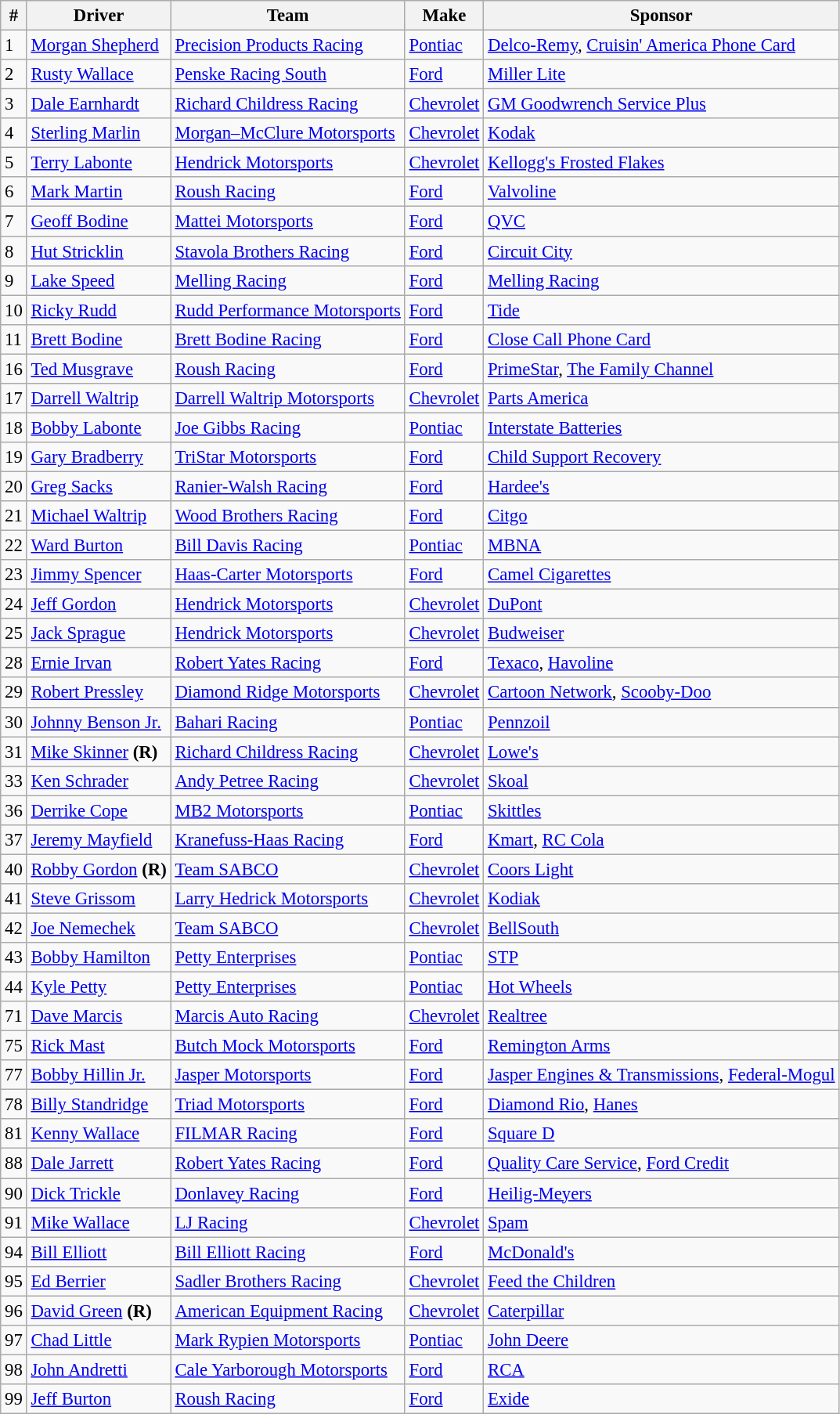<table class="wikitable" style="font-size:95%">
<tr>
<th>#</th>
<th>Driver</th>
<th>Team</th>
<th>Make</th>
<th>Sponsor</th>
</tr>
<tr>
<td>1</td>
<td><a href='#'>Morgan Shepherd</a></td>
<td><a href='#'>Precision Products Racing</a></td>
<td><a href='#'>Pontiac</a></td>
<td><a href='#'>Delco-Remy</a>, <a href='#'>Cruisin' America Phone Card</a></td>
</tr>
<tr>
<td>2</td>
<td><a href='#'>Rusty Wallace</a></td>
<td><a href='#'>Penske Racing South</a></td>
<td><a href='#'>Ford</a></td>
<td><a href='#'>Miller Lite</a></td>
</tr>
<tr>
<td>3</td>
<td><a href='#'>Dale Earnhardt</a></td>
<td><a href='#'>Richard Childress Racing</a></td>
<td><a href='#'>Chevrolet</a></td>
<td><a href='#'>GM Goodwrench Service Plus</a></td>
</tr>
<tr>
<td>4</td>
<td><a href='#'>Sterling Marlin</a></td>
<td><a href='#'>Morgan–McClure Motorsports</a></td>
<td><a href='#'>Chevrolet</a></td>
<td><a href='#'>Kodak</a></td>
</tr>
<tr>
<td>5</td>
<td><a href='#'>Terry Labonte</a></td>
<td><a href='#'>Hendrick Motorsports</a></td>
<td><a href='#'>Chevrolet</a></td>
<td><a href='#'>Kellogg's Frosted Flakes</a></td>
</tr>
<tr>
<td>6</td>
<td><a href='#'>Mark Martin</a></td>
<td><a href='#'>Roush Racing</a></td>
<td><a href='#'>Ford</a></td>
<td><a href='#'>Valvoline</a></td>
</tr>
<tr>
<td>7</td>
<td><a href='#'>Geoff Bodine</a></td>
<td><a href='#'>Mattei Motorsports</a></td>
<td><a href='#'>Ford</a></td>
<td><a href='#'>QVC</a></td>
</tr>
<tr>
<td>8</td>
<td><a href='#'>Hut Stricklin</a></td>
<td><a href='#'>Stavola Brothers Racing</a></td>
<td><a href='#'>Ford</a></td>
<td><a href='#'>Circuit City</a></td>
</tr>
<tr>
<td>9</td>
<td><a href='#'>Lake Speed</a></td>
<td><a href='#'>Melling Racing</a></td>
<td><a href='#'>Ford</a></td>
<td><a href='#'>Melling Racing</a></td>
</tr>
<tr>
<td>10</td>
<td><a href='#'>Ricky Rudd</a></td>
<td><a href='#'>Rudd Performance Motorsports</a></td>
<td><a href='#'>Ford</a></td>
<td><a href='#'>Tide</a></td>
</tr>
<tr>
<td>11</td>
<td><a href='#'>Brett Bodine</a></td>
<td><a href='#'>Brett Bodine Racing</a></td>
<td><a href='#'>Ford</a></td>
<td><a href='#'>Close Call Phone Card</a></td>
</tr>
<tr>
<td>16</td>
<td><a href='#'>Ted Musgrave</a></td>
<td><a href='#'>Roush Racing</a></td>
<td><a href='#'>Ford</a></td>
<td><a href='#'>PrimeStar</a>, <a href='#'>The Family Channel</a></td>
</tr>
<tr>
<td>17</td>
<td><a href='#'>Darrell Waltrip</a></td>
<td><a href='#'>Darrell Waltrip Motorsports</a></td>
<td><a href='#'>Chevrolet</a></td>
<td><a href='#'>Parts America</a></td>
</tr>
<tr>
<td>18</td>
<td><a href='#'>Bobby Labonte</a></td>
<td><a href='#'>Joe Gibbs Racing</a></td>
<td><a href='#'>Pontiac</a></td>
<td><a href='#'>Interstate Batteries</a></td>
</tr>
<tr>
<td>19</td>
<td><a href='#'>Gary Bradberry</a></td>
<td><a href='#'>TriStar Motorsports</a></td>
<td><a href='#'>Ford</a></td>
<td><a href='#'>Child Support Recovery</a></td>
</tr>
<tr>
<td>20</td>
<td><a href='#'>Greg Sacks</a></td>
<td><a href='#'>Ranier-Walsh Racing</a></td>
<td><a href='#'>Ford</a></td>
<td><a href='#'>Hardee's</a></td>
</tr>
<tr>
<td>21</td>
<td><a href='#'>Michael Waltrip</a></td>
<td><a href='#'>Wood Brothers Racing</a></td>
<td><a href='#'>Ford</a></td>
<td><a href='#'>Citgo</a></td>
</tr>
<tr>
<td>22</td>
<td><a href='#'>Ward Burton</a></td>
<td><a href='#'>Bill Davis Racing</a></td>
<td><a href='#'>Pontiac</a></td>
<td><a href='#'>MBNA</a></td>
</tr>
<tr>
<td>23</td>
<td><a href='#'>Jimmy Spencer</a></td>
<td><a href='#'>Haas-Carter Motorsports</a></td>
<td><a href='#'>Ford</a></td>
<td><a href='#'>Camel Cigarettes</a></td>
</tr>
<tr>
<td>24</td>
<td><a href='#'>Jeff Gordon</a></td>
<td><a href='#'>Hendrick Motorsports</a></td>
<td><a href='#'>Chevrolet</a></td>
<td><a href='#'>DuPont</a></td>
</tr>
<tr>
<td>25</td>
<td><a href='#'>Jack Sprague</a></td>
<td><a href='#'>Hendrick Motorsports</a></td>
<td><a href='#'>Chevrolet</a></td>
<td><a href='#'>Budweiser</a></td>
</tr>
<tr>
<td>28</td>
<td><a href='#'>Ernie Irvan</a></td>
<td><a href='#'>Robert Yates Racing</a></td>
<td><a href='#'>Ford</a></td>
<td><a href='#'>Texaco</a>, <a href='#'>Havoline</a></td>
</tr>
<tr>
<td>29</td>
<td><a href='#'>Robert Pressley</a></td>
<td><a href='#'>Diamond Ridge Motorsports</a></td>
<td><a href='#'>Chevrolet</a></td>
<td><a href='#'>Cartoon Network</a>, <a href='#'>Scooby-Doo</a></td>
</tr>
<tr>
<td>30</td>
<td><a href='#'>Johnny Benson Jr.</a></td>
<td><a href='#'>Bahari Racing</a></td>
<td><a href='#'>Pontiac</a></td>
<td><a href='#'>Pennzoil</a></td>
</tr>
<tr>
<td>31</td>
<td><a href='#'>Mike Skinner</a> <strong>(R)</strong></td>
<td><a href='#'>Richard Childress Racing</a></td>
<td><a href='#'>Chevrolet</a></td>
<td><a href='#'>Lowe's</a></td>
</tr>
<tr>
<td>33</td>
<td><a href='#'>Ken Schrader</a></td>
<td><a href='#'>Andy Petree Racing</a></td>
<td><a href='#'>Chevrolet</a></td>
<td><a href='#'>Skoal</a></td>
</tr>
<tr>
<td>36</td>
<td><a href='#'>Derrike Cope</a></td>
<td><a href='#'>MB2 Motorsports</a></td>
<td><a href='#'>Pontiac</a></td>
<td><a href='#'>Skittles</a></td>
</tr>
<tr>
<td>37</td>
<td><a href='#'>Jeremy Mayfield</a></td>
<td><a href='#'>Kranefuss-Haas Racing</a></td>
<td><a href='#'>Ford</a></td>
<td><a href='#'>Kmart</a>, <a href='#'>RC Cola</a></td>
</tr>
<tr>
<td>40</td>
<td><a href='#'>Robby Gordon</a> <strong>(R)</strong></td>
<td><a href='#'>Team SABCO</a></td>
<td><a href='#'>Chevrolet</a></td>
<td><a href='#'>Coors Light</a></td>
</tr>
<tr>
<td>41</td>
<td><a href='#'>Steve Grissom</a></td>
<td><a href='#'>Larry Hedrick Motorsports</a></td>
<td><a href='#'>Chevrolet</a></td>
<td><a href='#'>Kodiak</a></td>
</tr>
<tr>
<td>42</td>
<td><a href='#'>Joe Nemechek</a></td>
<td><a href='#'>Team SABCO</a></td>
<td><a href='#'>Chevrolet</a></td>
<td><a href='#'>BellSouth</a></td>
</tr>
<tr>
<td>43</td>
<td><a href='#'>Bobby Hamilton</a></td>
<td><a href='#'>Petty Enterprises</a></td>
<td><a href='#'>Pontiac</a></td>
<td><a href='#'>STP</a></td>
</tr>
<tr>
<td>44</td>
<td><a href='#'>Kyle Petty</a></td>
<td><a href='#'>Petty Enterprises</a></td>
<td><a href='#'>Pontiac</a></td>
<td><a href='#'>Hot Wheels</a></td>
</tr>
<tr>
<td>71</td>
<td><a href='#'>Dave Marcis</a></td>
<td><a href='#'>Marcis Auto Racing</a></td>
<td><a href='#'>Chevrolet</a></td>
<td><a href='#'>Realtree</a></td>
</tr>
<tr>
<td>75</td>
<td><a href='#'>Rick Mast</a></td>
<td><a href='#'>Butch Mock Motorsports</a></td>
<td><a href='#'>Ford</a></td>
<td><a href='#'>Remington Arms</a></td>
</tr>
<tr>
<td>77</td>
<td><a href='#'>Bobby Hillin Jr.</a></td>
<td><a href='#'>Jasper Motorsports</a></td>
<td><a href='#'>Ford</a></td>
<td><a href='#'>Jasper Engines & Transmissions</a>, <a href='#'>Federal-Mogul</a></td>
</tr>
<tr>
<td>78</td>
<td><a href='#'>Billy Standridge</a></td>
<td><a href='#'>Triad Motorsports</a></td>
<td><a href='#'>Ford</a></td>
<td><a href='#'>Diamond Rio</a>, <a href='#'>Hanes</a></td>
</tr>
<tr>
<td>81</td>
<td><a href='#'>Kenny Wallace</a></td>
<td><a href='#'>FILMAR Racing</a></td>
<td><a href='#'>Ford</a></td>
<td><a href='#'>Square D</a></td>
</tr>
<tr>
<td>88</td>
<td><a href='#'>Dale Jarrett</a></td>
<td><a href='#'>Robert Yates Racing</a></td>
<td><a href='#'>Ford</a></td>
<td><a href='#'>Quality Care Service</a>, <a href='#'>Ford Credit</a></td>
</tr>
<tr>
<td>90</td>
<td><a href='#'>Dick Trickle</a></td>
<td><a href='#'>Donlavey Racing</a></td>
<td><a href='#'>Ford</a></td>
<td><a href='#'>Heilig-Meyers</a></td>
</tr>
<tr>
<td>91</td>
<td><a href='#'>Mike Wallace</a></td>
<td><a href='#'>LJ Racing</a></td>
<td><a href='#'>Chevrolet</a></td>
<td><a href='#'>Spam</a></td>
</tr>
<tr>
<td>94</td>
<td><a href='#'>Bill Elliott</a></td>
<td><a href='#'>Bill Elliott Racing</a></td>
<td><a href='#'>Ford</a></td>
<td><a href='#'>McDonald's</a></td>
</tr>
<tr>
<td>95</td>
<td><a href='#'>Ed Berrier</a></td>
<td><a href='#'>Sadler Brothers Racing</a></td>
<td><a href='#'>Chevrolet</a></td>
<td><a href='#'>Feed the Children</a></td>
</tr>
<tr>
<td>96</td>
<td><a href='#'>David Green</a> <strong>(R)</strong></td>
<td><a href='#'>American Equipment Racing</a></td>
<td><a href='#'>Chevrolet</a></td>
<td><a href='#'>Caterpillar</a></td>
</tr>
<tr>
<td>97</td>
<td><a href='#'>Chad Little</a></td>
<td><a href='#'>Mark Rypien Motorsports</a></td>
<td><a href='#'>Pontiac</a></td>
<td><a href='#'>John Deere</a></td>
</tr>
<tr>
<td>98</td>
<td><a href='#'>John Andretti</a></td>
<td><a href='#'>Cale Yarborough Motorsports</a></td>
<td><a href='#'>Ford</a></td>
<td><a href='#'>RCA</a></td>
</tr>
<tr>
<td>99</td>
<td><a href='#'>Jeff Burton</a></td>
<td><a href='#'>Roush Racing</a></td>
<td><a href='#'>Ford</a></td>
<td><a href='#'>Exide</a></td>
</tr>
</table>
